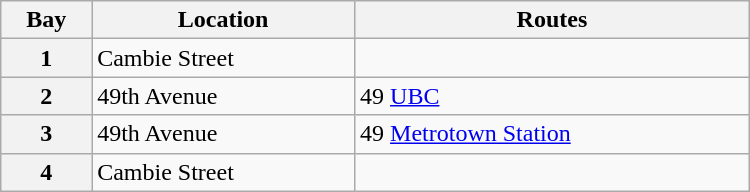<table class="wikitable" width="500">
<tr>
<th>Bay</th>
<th>Location</th>
<th>Routes</th>
</tr>
<tr>
<th>1</th>
<td>Cambie Street<br></td>
<td></td>
</tr>
<tr>
<th>2</th>
<td>49th Avenue<br></td>
<td>49 <a href='#'>UBC</a></td>
</tr>
<tr>
<th>3</th>
<td>49th Avenue<br></td>
<td>49 <a href='#'>Metrotown Station</a></td>
</tr>
<tr>
<th>4</th>
<td>Cambie Street<br></td>
<td></td>
</tr>
</table>
